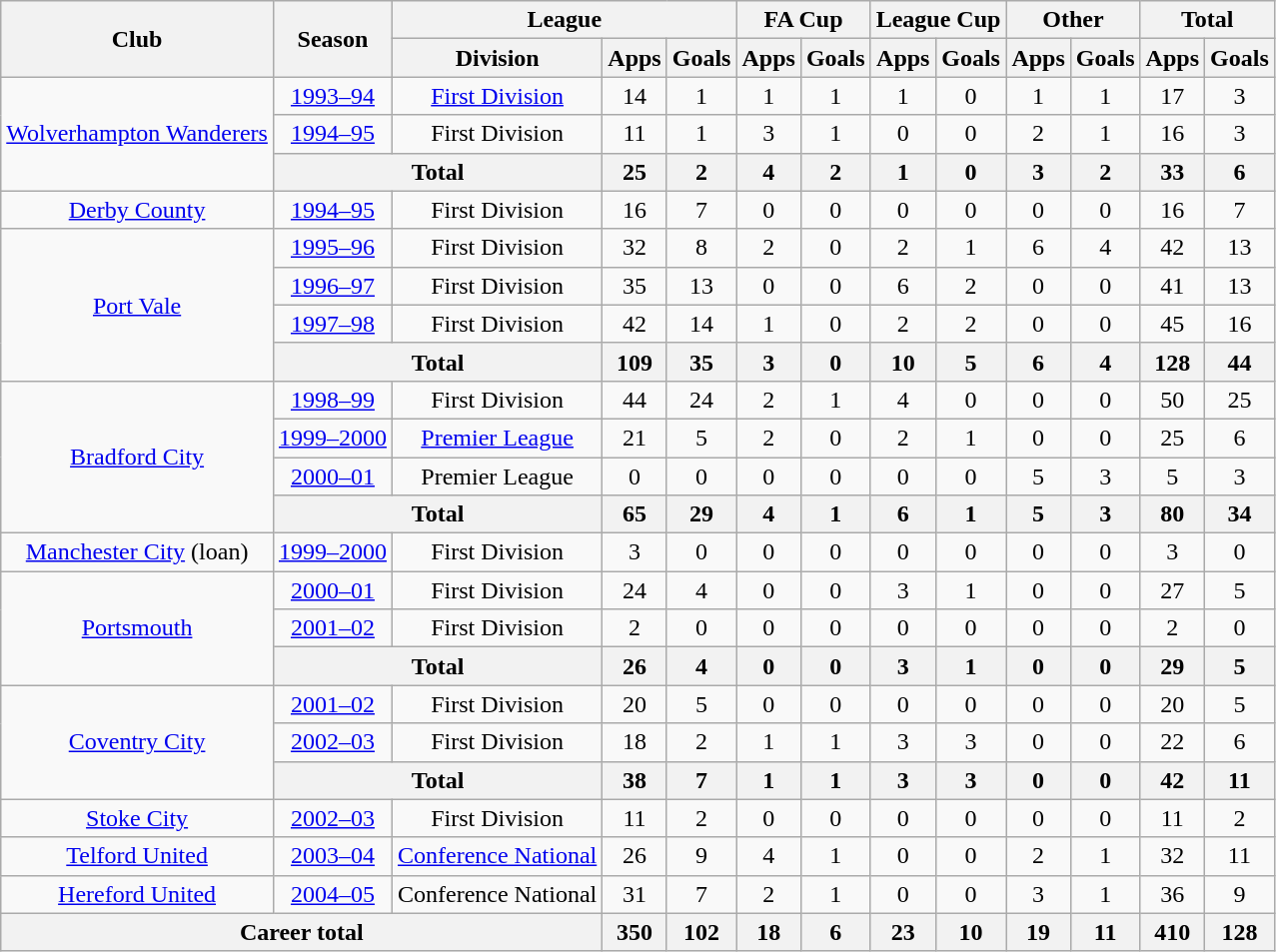<table class="wikitable" style="text-align:center">
<tr>
<th rowspan="2">Club</th>
<th rowspan="2">Season</th>
<th colspan="3">League</th>
<th colspan="2">FA Cup</th>
<th colspan="2">League Cup</th>
<th colspan="2">Other</th>
<th colspan="2">Total</th>
</tr>
<tr>
<th>Division</th>
<th>Apps</th>
<th>Goals</th>
<th>Apps</th>
<th>Goals</th>
<th>Apps</th>
<th>Goals</th>
<th>Apps</th>
<th>Goals</th>
<th>Apps</th>
<th>Goals</th>
</tr>
<tr>
<td rowspan="3"><a href='#'>Wolverhampton Wanderers</a></td>
<td><a href='#'>1993–94</a></td>
<td><a href='#'>First Division</a></td>
<td>14</td>
<td>1</td>
<td>1</td>
<td>1</td>
<td>1</td>
<td>0</td>
<td>1</td>
<td>1</td>
<td>17</td>
<td>3</td>
</tr>
<tr>
<td><a href='#'>1994–95</a></td>
<td>First Division</td>
<td>11</td>
<td>1</td>
<td>3</td>
<td>1</td>
<td>0</td>
<td>0</td>
<td>2</td>
<td>1</td>
<td>16</td>
<td>3</td>
</tr>
<tr>
<th colspan="2">Total</th>
<th>25</th>
<th>2</th>
<th>4</th>
<th>2</th>
<th>1</th>
<th>0</th>
<th>3</th>
<th>2</th>
<th>33</th>
<th>6</th>
</tr>
<tr>
<td><a href='#'>Derby County</a></td>
<td><a href='#'>1994–95</a></td>
<td>First Division</td>
<td>16</td>
<td>7</td>
<td>0</td>
<td>0</td>
<td>0</td>
<td>0</td>
<td>0</td>
<td>0</td>
<td>16</td>
<td>7</td>
</tr>
<tr>
<td rowspan="4"><a href='#'>Port Vale</a></td>
<td><a href='#'>1995–96</a></td>
<td>First Division</td>
<td>32</td>
<td>8</td>
<td>2</td>
<td>0</td>
<td>2</td>
<td>1</td>
<td>6</td>
<td>4</td>
<td>42</td>
<td>13</td>
</tr>
<tr>
<td><a href='#'>1996–97</a></td>
<td>First Division</td>
<td>35</td>
<td>13</td>
<td>0</td>
<td>0</td>
<td>6</td>
<td>2</td>
<td>0</td>
<td>0</td>
<td>41</td>
<td>13</td>
</tr>
<tr>
<td><a href='#'>1997–98</a></td>
<td>First Division</td>
<td>42</td>
<td>14</td>
<td>1</td>
<td>0</td>
<td>2</td>
<td>2</td>
<td>0</td>
<td>0</td>
<td>45</td>
<td>16</td>
</tr>
<tr>
<th colspan="2">Total</th>
<th>109</th>
<th>35</th>
<th>3</th>
<th>0</th>
<th>10</th>
<th>5</th>
<th>6</th>
<th>4</th>
<th>128</th>
<th>44</th>
</tr>
<tr>
<td rowspan="4"><a href='#'>Bradford City</a></td>
<td><a href='#'>1998–99</a></td>
<td>First Division</td>
<td>44</td>
<td>24</td>
<td>2</td>
<td>1</td>
<td>4</td>
<td>0</td>
<td>0</td>
<td>0</td>
<td>50</td>
<td>25</td>
</tr>
<tr>
<td><a href='#'>1999–2000</a></td>
<td><a href='#'>Premier League</a></td>
<td>21</td>
<td>5</td>
<td>2</td>
<td>0</td>
<td>2</td>
<td>1</td>
<td>0</td>
<td>0</td>
<td>25</td>
<td>6</td>
</tr>
<tr>
<td><a href='#'>2000–01</a></td>
<td>Premier League</td>
<td>0</td>
<td>0</td>
<td>0</td>
<td>0</td>
<td>0</td>
<td>0</td>
<td>5</td>
<td>3</td>
<td>5</td>
<td>3</td>
</tr>
<tr>
<th colspan="2">Total</th>
<th>65</th>
<th>29</th>
<th>4</th>
<th>1</th>
<th>6</th>
<th>1</th>
<th>5</th>
<th>3</th>
<th>80</th>
<th>34</th>
</tr>
<tr>
<td><a href='#'>Manchester City</a> (loan)</td>
<td><a href='#'>1999–2000</a></td>
<td>First Division</td>
<td>3</td>
<td>0</td>
<td>0</td>
<td>0</td>
<td>0</td>
<td>0</td>
<td>0</td>
<td>0</td>
<td>3</td>
<td>0</td>
</tr>
<tr>
<td rowspan="3"><a href='#'>Portsmouth</a></td>
<td><a href='#'>2000–01</a></td>
<td>First Division</td>
<td>24</td>
<td>4</td>
<td>0</td>
<td>0</td>
<td>3</td>
<td>1</td>
<td>0</td>
<td>0</td>
<td>27</td>
<td>5</td>
</tr>
<tr>
<td><a href='#'>2001–02</a></td>
<td>First Division</td>
<td>2</td>
<td>0</td>
<td>0</td>
<td>0</td>
<td>0</td>
<td>0</td>
<td>0</td>
<td>0</td>
<td>2</td>
<td>0</td>
</tr>
<tr>
<th colspan="2">Total</th>
<th>26</th>
<th>4</th>
<th>0</th>
<th>0</th>
<th>3</th>
<th>1</th>
<th>0</th>
<th>0</th>
<th>29</th>
<th>5</th>
</tr>
<tr>
<td rowspan="3"><a href='#'>Coventry City</a></td>
<td><a href='#'>2001–02</a></td>
<td>First Division</td>
<td>20</td>
<td>5</td>
<td>0</td>
<td>0</td>
<td>0</td>
<td>0</td>
<td>0</td>
<td>0</td>
<td>20</td>
<td>5</td>
</tr>
<tr>
<td><a href='#'>2002–03</a></td>
<td>First Division</td>
<td>18</td>
<td>2</td>
<td>1</td>
<td>1</td>
<td>3</td>
<td>3</td>
<td>0</td>
<td>0</td>
<td>22</td>
<td>6</td>
</tr>
<tr>
<th colspan="2">Total</th>
<th>38</th>
<th>7</th>
<th>1</th>
<th>1</th>
<th>3</th>
<th>3</th>
<th>0</th>
<th>0</th>
<th>42</th>
<th>11</th>
</tr>
<tr>
<td><a href='#'>Stoke City</a></td>
<td><a href='#'>2002–03</a></td>
<td>First Division</td>
<td>11</td>
<td>2</td>
<td>0</td>
<td>0</td>
<td>0</td>
<td>0</td>
<td>0</td>
<td>0</td>
<td>11</td>
<td>2</td>
</tr>
<tr>
<td><a href='#'>Telford United</a></td>
<td><a href='#'>2003–04</a></td>
<td><a href='#'>Conference National</a></td>
<td>26</td>
<td>9</td>
<td>4</td>
<td>1</td>
<td>0</td>
<td>0</td>
<td>2</td>
<td>1</td>
<td>32</td>
<td>11</td>
</tr>
<tr>
<td><a href='#'>Hereford United</a></td>
<td><a href='#'>2004–05</a></td>
<td>Conference National</td>
<td>31</td>
<td>7</td>
<td>2</td>
<td>1</td>
<td>0</td>
<td>0</td>
<td>3</td>
<td>1</td>
<td>36</td>
<td>9</td>
</tr>
<tr>
<th colspan="3">Career total</th>
<th>350</th>
<th>102</th>
<th>18</th>
<th>6</th>
<th>23</th>
<th>10</th>
<th>19</th>
<th>11</th>
<th>410</th>
<th>128</th>
</tr>
</table>
